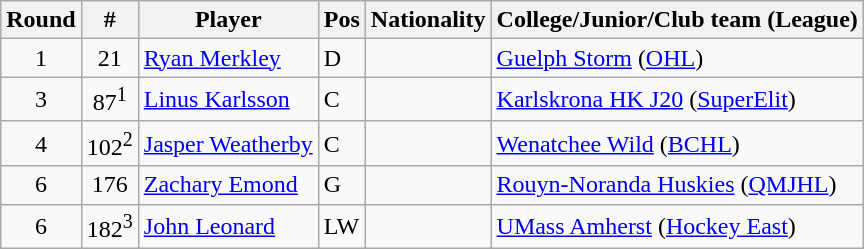<table class="wikitable">
<tr>
<th>Round</th>
<th>#</th>
<th>Player</th>
<th>Pos</th>
<th>Nationality</th>
<th>College/Junior/Club team (League)</th>
</tr>
<tr>
<td style="text-align:center;">1</td>
<td style="text-align:center;">21</td>
<td><a href='#'>Ryan Merkley</a></td>
<td>D</td>
<td></td>
<td><a href='#'>Guelph Storm</a> (<a href='#'>OHL</a>)</td>
</tr>
<tr>
<td style="text-align:center;">3</td>
<td style="text-align:center;">87<sup>1</sup></td>
<td><a href='#'>Linus Karlsson</a></td>
<td>C</td>
<td></td>
<td><a href='#'>Karlskrona HK J20</a> (<a href='#'>SuperElit</a>)</td>
</tr>
<tr>
<td style="text-align:center;">4</td>
<td style="text-align:center;">102<sup>2</sup></td>
<td><a href='#'>Jasper Weatherby</a></td>
<td>C</td>
<td></td>
<td><a href='#'>Wenatchee Wild</a> (<a href='#'>BCHL</a>)</td>
</tr>
<tr>
<td style="text-align:center;">6</td>
<td style="text-align:center;">176</td>
<td><a href='#'>Zachary Emond</a></td>
<td>G</td>
<td></td>
<td><a href='#'>Rouyn-Noranda Huskies</a> (<a href='#'>QMJHL</a>)</td>
</tr>
<tr>
<td style="text-align:center;">6</td>
<td style="text-align:center;">182<sup>3</sup></td>
<td><a href='#'>John Leonard</a></td>
<td>LW</td>
<td></td>
<td><a href='#'>UMass Amherst</a> (<a href='#'>Hockey East</a>)</td>
</tr>
</table>
